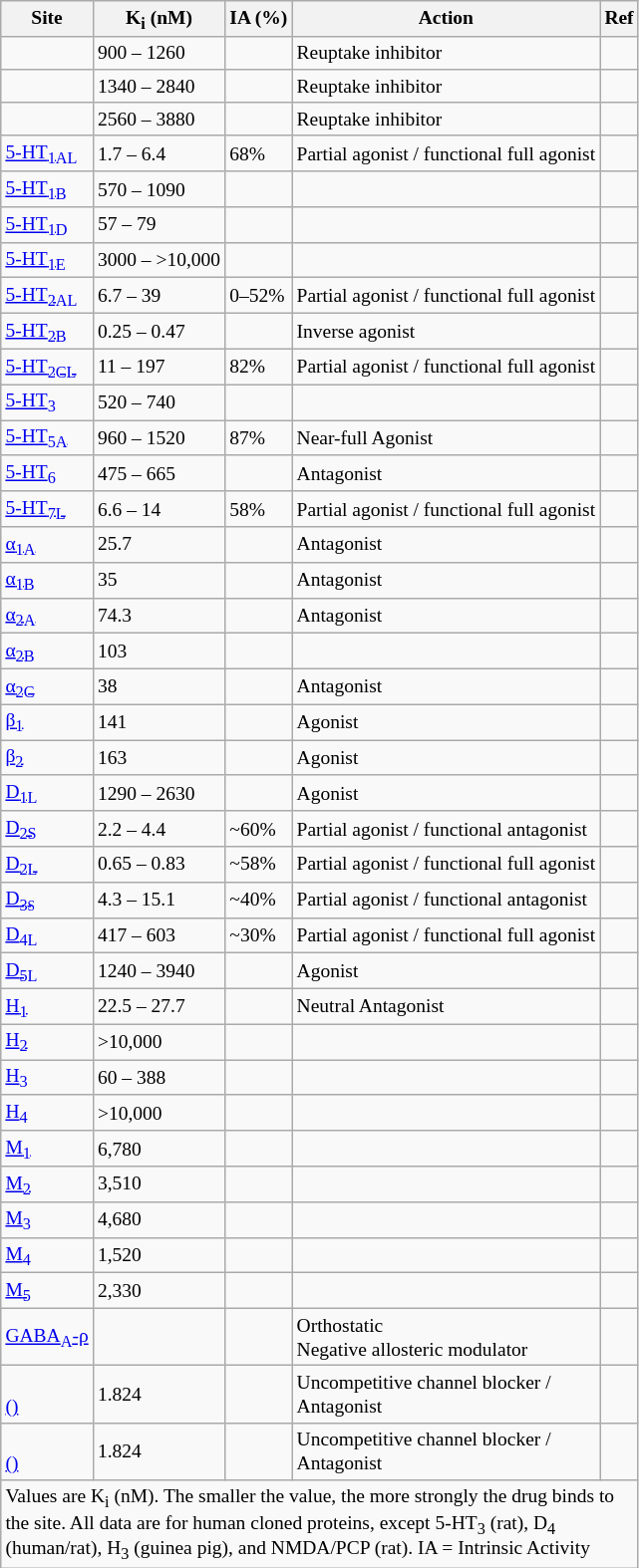<table class="wikitable floatright" style="font-size:small;">
<tr>
<th>Site</th>
<th>K<sub>i</sub> (nM)</th>
<th>IA (%)</th>
<th>Action</th>
<th>Ref</th>
</tr>
<tr>
<td></td>
<td>900 – 1260</td>
<td></td>
<td>Reuptake inhibitor</td>
<td></td>
</tr>
<tr>
<td></td>
<td>1340 – 2840</td>
<td></td>
<td>Reuptake inhibitor</td>
<td></td>
</tr>
<tr>
<td></td>
<td>2560 – 3880</td>
<td></td>
<td>Reuptake inhibitor</td>
<td></td>
</tr>
<tr>
<td><a href='#'>5-HT<sub>1AL</sub></a></td>
<td>1.7 – 6.4</td>
<td>68%</td>
<td>Partial agonist / functional full agonist</td>
<td></td>
</tr>
<tr>
<td><a href='#'>5-HT<sub>1B</sub></a></td>
<td>570 – 1090</td>
<td></td>
<td></td>
<td></td>
</tr>
<tr>
<td><a href='#'>5-HT<sub>1D</sub></a></td>
<td>57 – 79</td>
<td></td>
<td></td>
<td></td>
</tr>
<tr>
<td><a href='#'>5-HT<sub>1E</sub></a></td>
<td>3000 – >10,000</td>
<td></td>
<td></td>
<td></td>
</tr>
<tr>
<td><a href='#'>5-HT<sub>2AL</sub></a></td>
<td>6.7 – 39</td>
<td>0–52%</td>
<td>Partial agonist / functional full agonist</td>
<td></td>
</tr>
<tr>
<td><a href='#'>5-HT<sub>2B</sub></a></td>
<td>0.25 – 0.47</td>
<td></td>
<td>Inverse agonist</td>
<td></td>
</tr>
<tr>
<td><a href='#'>5-HT<sub>2CL</sub></a></td>
<td>11 – 197</td>
<td>82%</td>
<td>Partial agonist / functional full agonist</td>
<td></td>
</tr>
<tr>
<td><a href='#'>5-HT<sub>3</sub></a></td>
<td>520 – 740</td>
<td></td>
<td></td>
<td></td>
</tr>
<tr>
<td><a href='#'>5-HT<sub>5A</sub></a></td>
<td>960 – 1520</td>
<td>87%</td>
<td>Near-full Agonist</td>
<td></td>
</tr>
<tr>
<td><a href='#'>5-HT<sub>6</sub></a></td>
<td>475 – 665</td>
<td></td>
<td>Antagonist</td>
<td></td>
</tr>
<tr>
<td><a href='#'>5-HT<sub>7L</sub></a></td>
<td>6.6 – 14</td>
<td>58%</td>
<td>Partial agonist / functional full agonist</td>
<td></td>
</tr>
<tr>
<td><a href='#'>α<sub>1A</sub></a></td>
<td>25.7</td>
<td></td>
<td>Antagonist</td>
<td></td>
</tr>
<tr>
<td><a href='#'>α<sub>1B</sub></a></td>
<td>35</td>
<td></td>
<td>Antagonist</td>
<td></td>
</tr>
<tr>
<td><a href='#'>α<sub>2A</sub></a></td>
<td>74.3</td>
<td></td>
<td>Antagonist</td>
<td></td>
</tr>
<tr>
<td><a href='#'>α<sub>2B</sub></a></td>
<td>103</td>
<td></td>
<td></td>
<td></td>
</tr>
<tr>
<td><a href='#'>α<sub>2C</sub></a></td>
<td>38</td>
<td></td>
<td>Antagonist</td>
<td></td>
</tr>
<tr>
<td><a href='#'>β<sub>1</sub></a></td>
<td>141</td>
<td></td>
<td>Agonist</td>
<td></td>
</tr>
<tr>
<td><a href='#'>β<sub>2</sub></a></td>
<td>163</td>
<td></td>
<td>Agonist</td>
<td></td>
</tr>
<tr>
<td><a href='#'>D<sub>1L</sub></a></td>
<td>1290 – 2630</td>
<td></td>
<td>Agonist</td>
<td></td>
</tr>
<tr>
<td><a href='#'>D<sub>2S</sub></a></td>
<td>2.2 – 4.4</td>
<td>~60%</td>
<td>Partial agonist / functional antagonist</td>
<td></td>
</tr>
<tr>
<td><a href='#'>D<sub>2L</sub></a></td>
<td>0.65 – 0.83</td>
<td>~58%</td>
<td>Partial agonist / functional full agonist</td>
<td></td>
</tr>
<tr>
<td><a href='#'>D<sub>3<small>S</small></sub></a></td>
<td>4.3 – 15.1</td>
<td>~40%</td>
<td>Partial agonist / functional antagonist</td>
<td></td>
</tr>
<tr>
<td><a href='#'>D<sub>4L</sub></a></td>
<td>417 – 603</td>
<td>~30%</td>
<td>Partial agonist / functional full agonist</td>
<td></td>
</tr>
<tr>
<td><a href='#'>D<sub>5L</sub></a></td>
<td>1240 – 3940</td>
<td></td>
<td>Agonist</td>
<td></td>
</tr>
<tr>
<td><a href='#'>H<sub>1</sub></a></td>
<td>22.5 – 27.7</td>
<td></td>
<td>Neutral Antagonist</td>
<td></td>
</tr>
<tr>
<td><a href='#'>H<sub>2</sub></a></td>
<td>>10,000</td>
<td></td>
<td></td>
<td></td>
</tr>
<tr>
<td><a href='#'>H<sub>3</sub></a></td>
<td>60 – 388</td>
<td></td>
<td></td>
<td></td>
</tr>
<tr>
<td><a href='#'>H<sub>4</sub></a></td>
<td>>10,000</td>
<td></td>
<td></td>
<td></td>
</tr>
<tr>
<td><a href='#'>M<sub>1</sub></a></td>
<td>6,780</td>
<td></td>
<td></td>
<td></td>
</tr>
<tr>
<td><a href='#'>M<sub>2</sub></a></td>
<td>3,510</td>
<td></td>
<td></td>
<td></td>
</tr>
<tr>
<td><a href='#'>M<sub>3</sub></a></td>
<td>4,680</td>
<td></td>
<td></td>
<td></td>
</tr>
<tr>
<td><a href='#'>M<sub>4</sub></a></td>
<td>1,520</td>
<td></td>
<td></td>
<td></td>
</tr>
<tr>
<td><a href='#'>M<sub>5</sub></a></td>
<td>2,330</td>
<td></td>
<td></td>
<td></td>
</tr>
<tr>
<td><a href='#'>GABA<sub>A</sub>-ρ</a></td>
<td></td>
<td></td>
<td>Orthostatic<br>Negative allosteric modulator</td>
</tr>
<tr>
<td><a href='#'><br>()</a></td>
<td>1.824</td>
<td></td>
<td>Uncompetitive channel blocker /<br>Antagonist</td>
<td></td>
</tr>
<tr>
<td><a href='#'><br>()</a></td>
<td>1.824</td>
<td></td>
<td>Uncompetitive channel blocker /<br>Antagonist</td>
<td></td>
</tr>
<tr class="sortbottom">
<td colspan="5" style="width: 1px;">Values are K<sub>i</sub> (nM). The smaller the value, the more strongly the drug binds to the site. All data are for human cloned proteins, except 5-HT<sub>3</sub> (rat), D<sub>4</sub> (human/rat), H<sub>3</sub> (guinea pig), and NMDA/PCP (rat). IA = Intrinsic Activity</td>
</tr>
</table>
